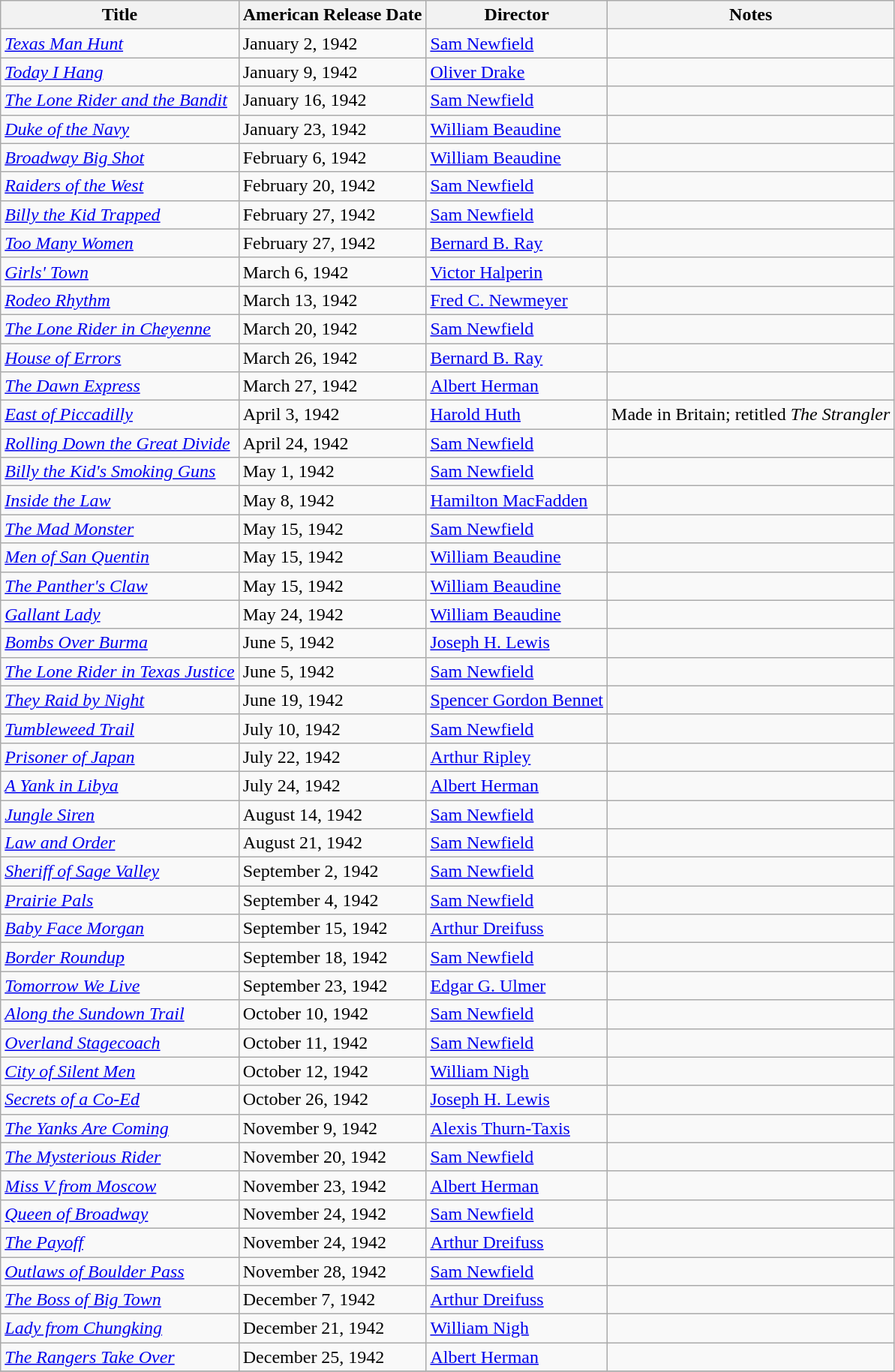<table class="wikitable sortable">
<tr>
<th>Title</th>
<th>American Release Date</th>
<th>Director</th>
<th>Notes</th>
</tr>
<tr>
<td><em><a href='#'>Texas Man Hunt</a></em></td>
<td>January 2, 1942</td>
<td><a href='#'>Sam Newfield</a></td>
<td></td>
</tr>
<tr>
<td><em><a href='#'>Today I Hang</a></em></td>
<td>January 9, 1942</td>
<td><a href='#'>Oliver Drake</a></td>
<td></td>
</tr>
<tr>
<td><em><a href='#'>The Lone Rider and the Bandit</a></em></td>
<td>January 16, 1942</td>
<td><a href='#'>Sam Newfield</a></td>
<td></td>
</tr>
<tr>
<td><em><a href='#'>Duke of the Navy</a></em></td>
<td>January 23, 1942</td>
<td><a href='#'>William Beaudine</a></td>
<td></td>
</tr>
<tr>
<td><em><a href='#'>Broadway Big Shot</a></em></td>
<td>February 6, 1942</td>
<td><a href='#'>William Beaudine</a></td>
<td></td>
</tr>
<tr>
<td><em><a href='#'>Raiders of the West</a></em></td>
<td>February 20, 1942</td>
<td><a href='#'>Sam Newfield</a></td>
<td></td>
</tr>
<tr>
<td><em><a href='#'>Billy the Kid Trapped</a></em></td>
<td>February 27, 1942</td>
<td><a href='#'>Sam Newfield</a></td>
<td></td>
</tr>
<tr>
<td><em><a href='#'>Too Many Women</a></em></td>
<td>February 27, 1942</td>
<td><a href='#'>Bernard B. Ray</a></td>
<td></td>
</tr>
<tr>
<td><em><a href='#'>Girls' Town</a></em></td>
<td>March 6, 1942</td>
<td><a href='#'>Victor Halperin</a></td>
<td></td>
</tr>
<tr>
<td><em><a href='#'>Rodeo Rhythm</a></em></td>
<td>March 13, 1942</td>
<td><a href='#'>Fred C. Newmeyer</a></td>
<td></td>
</tr>
<tr>
<td><em><a href='#'>The Lone Rider in Cheyenne</a></em></td>
<td>March 20, 1942</td>
<td><a href='#'>Sam Newfield</a></td>
<td></td>
</tr>
<tr>
<td><em><a href='#'>House of Errors</a></em></td>
<td>March 26, 1942</td>
<td><a href='#'>Bernard B. Ray</a></td>
<td></td>
</tr>
<tr>
<td><em><a href='#'>The Dawn Express</a></em></td>
<td>March 27, 1942</td>
<td><a href='#'>Albert Herman</a></td>
<td></td>
</tr>
<tr>
<td><em><a href='#'>East of Piccadilly</a></em></td>
<td>April 3, 1942</td>
<td><a href='#'>Harold Huth</a></td>
<td>Made in Britain; retitled <em>The Strangler</em></td>
</tr>
<tr>
<td><em><a href='#'>Rolling Down the Great Divide</a></em></td>
<td>April 24, 1942</td>
<td><a href='#'>Sam Newfield</a></td>
<td></td>
</tr>
<tr>
<td><em><a href='#'>Billy the Kid's Smoking Guns</a></em></td>
<td>May 1, 1942</td>
<td><a href='#'>Sam Newfield</a></td>
<td></td>
</tr>
<tr>
<td><em><a href='#'>Inside the Law</a></em></td>
<td>May 8, 1942</td>
<td><a href='#'>Hamilton MacFadden</a></td>
<td></td>
</tr>
<tr>
<td><em><a href='#'>The Mad Monster</a></em></td>
<td>May 15, 1942</td>
<td><a href='#'>Sam Newfield</a></td>
<td></td>
</tr>
<tr>
<td><em><a href='#'>Men of San Quentin</a></em></td>
<td>May 15, 1942</td>
<td><a href='#'>William Beaudine</a></td>
<td></td>
</tr>
<tr>
<td><em><a href='#'>The Panther's Claw</a></em></td>
<td>May 15, 1942</td>
<td><a href='#'>William Beaudine</a></td>
<td></td>
</tr>
<tr>
<td><em><a href='#'>Gallant Lady</a></em></td>
<td>May 24, 1942</td>
<td><a href='#'>William Beaudine</a></td>
<td></td>
</tr>
<tr>
<td><em><a href='#'>Bombs Over Burma</a></em></td>
<td>June 5, 1942</td>
<td><a href='#'>Joseph H. Lewis</a></td>
<td></td>
</tr>
<tr>
<td><em><a href='#'>The Lone Rider in Texas Justice</a></em></td>
<td>June 5, 1942</td>
<td><a href='#'>Sam Newfield</a></td>
<td></td>
</tr>
<tr>
<td><em><a href='#'>They Raid by Night</a></em></td>
<td>June 19, 1942</td>
<td><a href='#'>Spencer Gordon Bennet</a></td>
<td></td>
</tr>
<tr>
<td><em><a href='#'>Tumbleweed Trail</a></em></td>
<td>July 10, 1942</td>
<td><a href='#'>Sam Newfield</a></td>
<td></td>
</tr>
<tr>
<td><em><a href='#'>Prisoner of Japan</a></em></td>
<td>July 22, 1942</td>
<td><a href='#'>Arthur Ripley</a></td>
<td></td>
</tr>
<tr>
<td><em><a href='#'>A Yank in Libya</a></em></td>
<td>July 24, 1942</td>
<td><a href='#'>Albert Herman</a></td>
<td></td>
</tr>
<tr>
<td><em><a href='#'>Jungle Siren</a></em></td>
<td>August 14, 1942</td>
<td><a href='#'>Sam Newfield</a></td>
<td></td>
</tr>
<tr>
<td><em><a href='#'>Law and Order</a></em></td>
<td>August 21, 1942</td>
<td><a href='#'>Sam Newfield</a></td>
<td></td>
</tr>
<tr>
<td><em><a href='#'>Sheriff of Sage Valley</a></em></td>
<td>September 2, 1942</td>
<td><a href='#'>Sam Newfield</a></td>
<td></td>
</tr>
<tr>
<td><em><a href='#'>Prairie Pals</a></em></td>
<td>September 4, 1942</td>
<td><a href='#'>Sam Newfield</a></td>
<td></td>
</tr>
<tr>
<td><em><a href='#'>Baby Face Morgan</a></em></td>
<td>September 15, 1942</td>
<td><a href='#'>Arthur Dreifuss</a></td>
<td></td>
</tr>
<tr>
<td><em><a href='#'>Border Roundup</a></em></td>
<td>September 18, 1942</td>
<td><a href='#'>Sam Newfield</a></td>
<td></td>
</tr>
<tr>
<td><em><a href='#'>Tomorrow We Live</a></em></td>
<td>September 23, 1942</td>
<td><a href='#'>Edgar G. Ulmer</a></td>
<td></td>
</tr>
<tr>
<td><em><a href='#'>Along the Sundown Trail</a></em></td>
<td>October 10, 1942</td>
<td><a href='#'>Sam Newfield</a></td>
<td></td>
</tr>
<tr>
<td><em><a href='#'>Overland Stagecoach</a></em></td>
<td>October 11, 1942</td>
<td><a href='#'>Sam Newfield</a></td>
<td></td>
</tr>
<tr>
<td><em><a href='#'>City of Silent Men</a></em></td>
<td>October 12, 1942</td>
<td><a href='#'>William Nigh</a></td>
<td></td>
</tr>
<tr>
<td><em><a href='#'>Secrets of a Co-Ed</a></em></td>
<td>October 26, 1942</td>
<td><a href='#'>Joseph H. Lewis</a></td>
<td></td>
</tr>
<tr>
<td><em><a href='#'>The Yanks Are Coming</a></em></td>
<td>November 9, 1942</td>
<td><a href='#'>Alexis Thurn-Taxis</a></td>
<td></td>
</tr>
<tr>
<td><em><a href='#'>The Mysterious Rider</a></em></td>
<td>November 20, 1942</td>
<td><a href='#'>Sam Newfield</a></td>
<td></td>
</tr>
<tr>
<td><em><a href='#'>Miss V from Moscow</a></em></td>
<td>November 23, 1942</td>
<td><a href='#'>Albert Herman</a></td>
<td></td>
</tr>
<tr>
<td><em><a href='#'>Queen of Broadway</a></em></td>
<td>November 24, 1942</td>
<td><a href='#'>Sam Newfield</a></td>
<td></td>
</tr>
<tr>
<td><em><a href='#'>The Payoff</a></em></td>
<td>November 24, 1942</td>
<td><a href='#'>Arthur Dreifuss</a></td>
<td></td>
</tr>
<tr>
<td><em><a href='#'>Outlaws of Boulder Pass</a></em></td>
<td>November 28, 1942</td>
<td><a href='#'>Sam Newfield</a></td>
<td></td>
</tr>
<tr>
<td><em><a href='#'>The Boss of Big Town</a></em></td>
<td>December 7, 1942</td>
<td><a href='#'>Arthur Dreifuss</a></td>
<td></td>
</tr>
<tr>
<td><em><a href='#'>Lady from Chungking</a></em></td>
<td>December 21, 1942</td>
<td><a href='#'>William Nigh</a></td>
<td></td>
</tr>
<tr>
<td><em><a href='#'>The Rangers Take Over</a></em></td>
<td>December 25, 1942</td>
<td><a href='#'>Albert Herman</a></td>
<td></td>
</tr>
<tr>
</tr>
</table>
